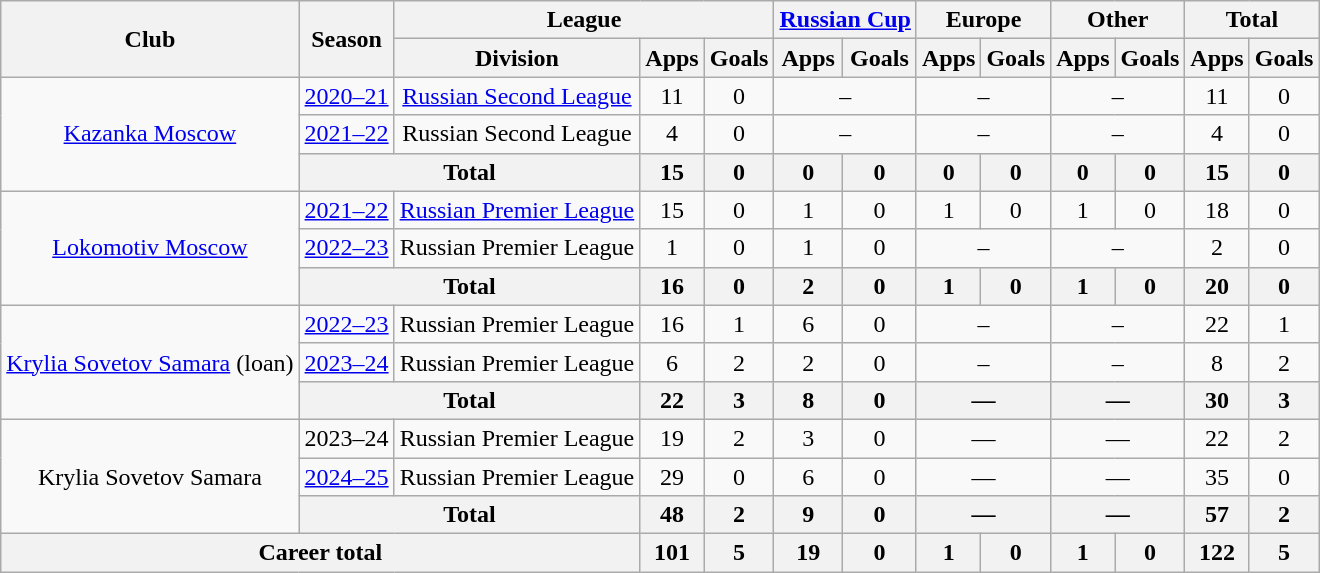<table class="wikitable" style="text-align: center;">
<tr>
<th rowspan="2">Club</th>
<th rowspan="2">Season</th>
<th colspan="3">League</th>
<th colspan="2"><a href='#'>Russian Cup</a></th>
<th colspan="2">Europe</th>
<th colspan="2">Other</th>
<th colspan="2">Total</th>
</tr>
<tr>
<th>Division</th>
<th>Apps</th>
<th>Goals</th>
<th>Apps</th>
<th>Goals</th>
<th>Apps</th>
<th>Goals</th>
<th>Apps</th>
<th>Goals</th>
<th>Apps</th>
<th>Goals</th>
</tr>
<tr>
<td rowspan="3"><a href='#'>Kazanka Moscow</a></td>
<td><a href='#'>2020–21</a></td>
<td><a href='#'>Russian Second League</a></td>
<td>11</td>
<td>0</td>
<td colspan=2>–</td>
<td colspan=2>–</td>
<td colspan=2>–</td>
<td>11</td>
<td>0</td>
</tr>
<tr>
<td><a href='#'>2021–22</a></td>
<td>Russian Second League</td>
<td>4</td>
<td>0</td>
<td colspan=2>–</td>
<td colspan=2>–</td>
<td colspan=2>–</td>
<td>4</td>
<td>0</td>
</tr>
<tr>
<th colspan=2>Total</th>
<th>15</th>
<th>0</th>
<th>0</th>
<th>0</th>
<th>0</th>
<th>0</th>
<th>0</th>
<th>0</th>
<th>15</th>
<th>0</th>
</tr>
<tr>
<td rowspan="3"><a href='#'>Lokomotiv Moscow</a></td>
<td><a href='#'>2021–22</a></td>
<td><a href='#'>Russian Premier League</a></td>
<td>15</td>
<td>0</td>
<td>1</td>
<td>0</td>
<td>1</td>
<td>0</td>
<td>1</td>
<td>0</td>
<td>18</td>
<td>0</td>
</tr>
<tr>
<td><a href='#'>2022–23</a></td>
<td>Russian Premier League</td>
<td>1</td>
<td>0</td>
<td>1</td>
<td>0</td>
<td colspan=2>–</td>
<td colspan=2>–</td>
<td>2</td>
<td>0</td>
</tr>
<tr>
<th colspan=2>Total</th>
<th>16</th>
<th>0</th>
<th>2</th>
<th>0</th>
<th>1</th>
<th>0</th>
<th>1</th>
<th>0</th>
<th>20</th>
<th>0</th>
</tr>
<tr>
<td rowspan="3"><a href='#'>Krylia Sovetov Samara</a> (loan)</td>
<td><a href='#'>2022–23</a></td>
<td>Russian Premier League</td>
<td>16</td>
<td>1</td>
<td>6</td>
<td>0</td>
<td colspan=2>–</td>
<td colspan=2>–</td>
<td>22</td>
<td>1</td>
</tr>
<tr>
<td><a href='#'>2023–24</a></td>
<td>Russian Premier League</td>
<td>6</td>
<td>2</td>
<td>2</td>
<td>0</td>
<td colspan=2>–</td>
<td colspan=2>–</td>
<td>8</td>
<td>2</td>
</tr>
<tr>
<th colspan="2">Total</th>
<th>22</th>
<th>3</th>
<th>8</th>
<th>0</th>
<th colspan="2">—</th>
<th colspan="2">—</th>
<th>30</th>
<th>3</th>
</tr>
<tr>
<td rowspan="3">Krylia Sovetov Samara</td>
<td>2023–24</td>
<td>Russian Premier League</td>
<td>19</td>
<td>2</td>
<td>3</td>
<td>0</td>
<td colspan="2">—</td>
<td colspan="2">—</td>
<td>22</td>
<td>2</td>
</tr>
<tr>
<td><a href='#'>2024–25</a></td>
<td>Russian Premier League</td>
<td>29</td>
<td>0</td>
<td>6</td>
<td>0</td>
<td colspan="2">—</td>
<td colspan="2">—</td>
<td>35</td>
<td>0</td>
</tr>
<tr>
<th colspan="2">Total</th>
<th>48</th>
<th>2</th>
<th>9</th>
<th>0</th>
<th colspan="2">—</th>
<th colspan="2">—</th>
<th>57</th>
<th>2</th>
</tr>
<tr>
<th colspan="3">Career total</th>
<th>101</th>
<th>5</th>
<th>19</th>
<th>0</th>
<th>1</th>
<th>0</th>
<th>1</th>
<th>0</th>
<th>122</th>
<th>5</th>
</tr>
</table>
